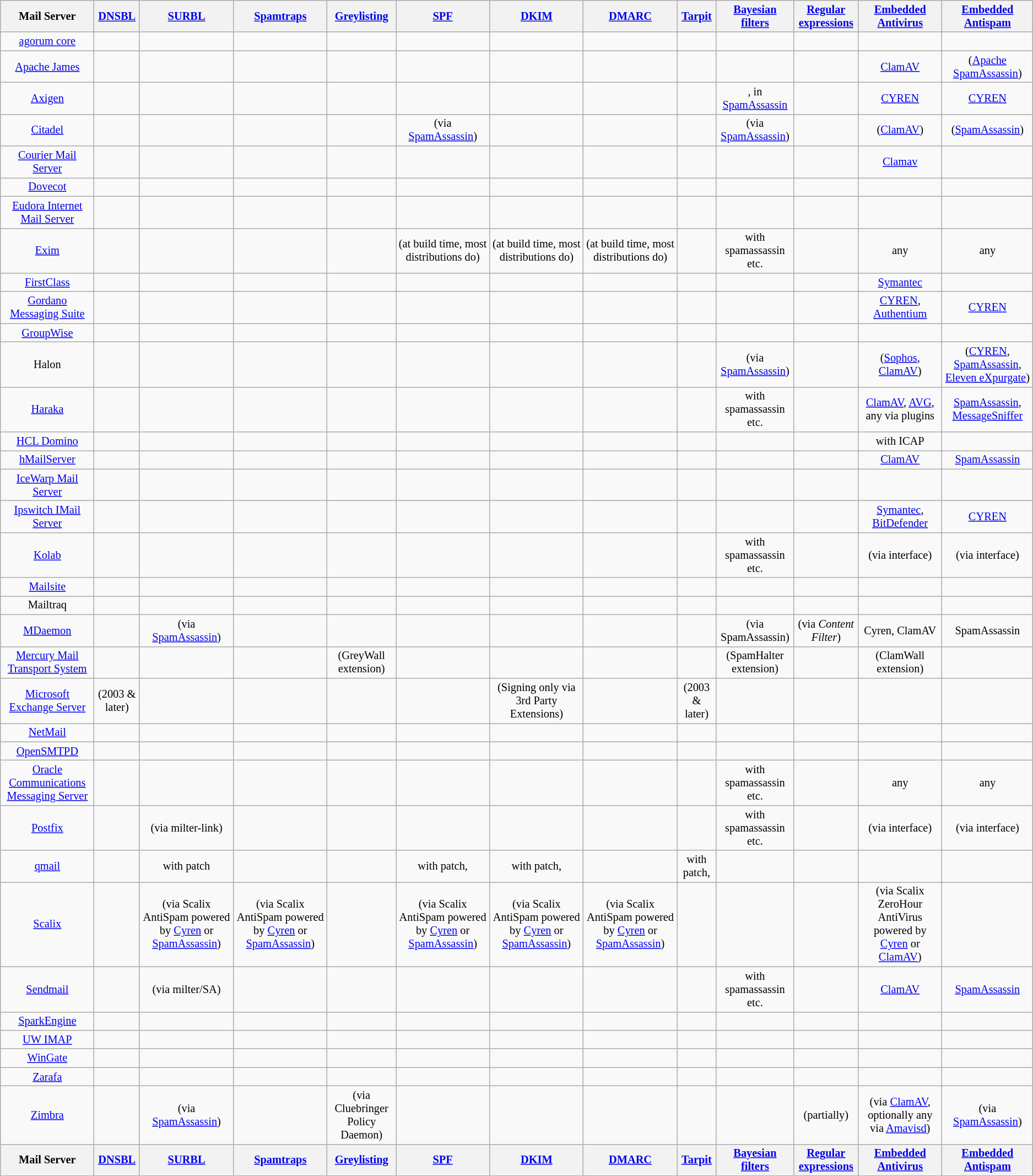<table class="wikitable sortable sort-under sort-understicky-header" style="font-size: 85%; text-align: center;">
<tr>
<th>Mail Server</th>
<th><a href='#'>DNSBL</a></th>
<th><a href='#'>SURBL</a></th>
<th><a href='#'>Spamtraps</a></th>
<th><a href='#'>Greylisting</a></th>
<th><a href='#'>SPF</a></th>
<th><a href='#'>DKIM</a></th>
<th><a href='#'>DMARC</a></th>
<th><a href='#'>Tarpit</a></th>
<th><a href='#'>Bayesian filters</a></th>
<th><a href='#'>Regular expressions</a></th>
<th><a href='#'>Embedded Antivirus</a></th>
<th><a href='#'>Embedded Antispam</a></th>
</tr>
<tr>
<td><a href='#'>agorum core</a></td>
<td></td>
<td></td>
<td></td>
<td></td>
<td></td>
<td></td>
<td></td>
<td></td>
<td></td>
<td></td>
<td></td>
<td></td>
</tr>
<tr>
<td><a href='#'>Apache James</a></td>
<td></td>
<td></td>
<td></td>
<td></td>
<td></td>
<td></td>
<td></td>
<td></td>
<td></td>
<td></td>
<td> <a href='#'>ClamAV</a></td>
<td> (<a href='#'>Apache</a> <a href='#'>SpamAssassin</a>)</td>
</tr>
<tr>
<td><a href='#'>Axigen</a></td>
<td></td>
<td></td>
<td></td>
<td></td>
<td></td>
<td></td>
<td></td>
<td></td>
<td>, in <a href='#'>SpamAssassin</a></td>
<td></td>
<td> <a href='#'>CYREN</a></td>
<td> <a href='#'>CYREN</a></td>
</tr>
<tr>
<td><a href='#'>Citadel</a></td>
<td></td>
<td></td>
<td></td>
<td></td>
<td> (via <a href='#'>SpamAssassin</a>)</td>
<td></td>
<td></td>
<td></td>
<td> (via <a href='#'>SpamAssassin</a>)</td>
<td></td>
<td> (<a href='#'>ClamAV</a>)</td>
<td> (<a href='#'>SpamAssassin</a>)</td>
</tr>
<tr>
<td><a href='#'>Courier Mail Server</a></td>
<td></td>
<td></td>
<td></td>
<td></td>
<td></td>
<td></td>
<td></td>
<td></td>
<td></td>
<td></td>
<td> <a href='#'>Clamav</a></td>
<td></td>
</tr>
<tr>
<td><a href='#'>Dovecot</a></td>
<td></td>
<td></td>
<td></td>
<td></td>
<td></td>
<td></td>
<td></td>
<td></td>
<td></td>
<td></td>
<td></td>
<td></td>
</tr>
<tr>
<td><a href='#'>Eudora Internet Mail Server</a></td>
<td></td>
<td></td>
<td></td>
<td></td>
<td></td>
<td></td>
<td></td>
<td></td>
<td></td>
<td></td>
<td></td>
<td></td>
</tr>
<tr>
<td><a href='#'>Exim</a></td>
<td></td>
<td></td>
<td></td>
<td></td>
<td> (at build time, most distributions do)</td>
<td> (at build time, most distributions do)</td>
<td> (at build time, most distributions do)</td>
<td></td>
<td> with spamassassin etc.</td>
<td></td>
<td> any</td>
<td> any</td>
</tr>
<tr>
<td><a href='#'>FirstClass</a></td>
<td></td>
<td></td>
<td></td>
<td></td>
<td></td>
<td></td>
<td></td>
<td></td>
<td></td>
<td></td>
<td> <a href='#'>Symantec</a></td>
<td></td>
</tr>
<tr>
<td><a href='#'>Gordano Messaging Suite</a></td>
<td></td>
<td></td>
<td></td>
<td></td>
<td></td>
<td></td>
<td></td>
<td></td>
<td></td>
<td></td>
<td> <a href='#'>CYREN</a>, <a href='#'>Authentium</a></td>
<td> <a href='#'>CYREN</a></td>
</tr>
<tr>
<td><a href='#'>GroupWise</a></td>
<td></td>
<td></td>
<td></td>
<td></td>
<td></td>
<td></td>
<td></td>
<td></td>
<td></td>
<td></td>
<td></td>
<td></td>
</tr>
<tr>
<td>Halon</td>
<td></td>
<td></td>
<td></td>
<td></td>
<td></td>
<td></td>
<td></td>
<td></td>
<td> (via <a href='#'>SpamAssassin</a>)</td>
<td></td>
<td> (<a href='#'>Sophos</a>, <a href='#'>ClamAV</a>)</td>
<td> (<a href='#'>CYREN</a>, <a href='#'>SpamAssassin</a>, <a href='#'>Eleven eXpurgate</a>)</td>
</tr>
<tr>
<td><a href='#'>Haraka</a></td>
<td></td>
<td></td>
<td></td>
<td></td>
<td></td>
<td></td>
<td></td>
<td></td>
<td> with spamassassin etc.</td>
<td></td>
<td> <a href='#'>ClamAV</a>, <a href='#'>AVG</a>, any via plugins</td>
<td> <a href='#'>SpamAssassin</a>, <a href='#'>MessageSniffer</a></td>
</tr>
<tr>
<td><a href='#'>HCL Domino</a></td>
<td></td>
<td></td>
<td></td>
<td></td>
<td></td>
<td></td>
<td></td>
<td></td>
<td></td>
<td></td>
<td> with ICAP</td>
<td></td>
</tr>
<tr>
<td><a href='#'>hMailServer</a></td>
<td></td>
<td></td>
<td></td>
<td></td>
<td></td>
<td></td>
<td></td>
<td></td>
<td></td>
<td></td>
<td> <a href='#'>ClamAV</a></td>
<td> <a href='#'>SpamAssassin</a></td>
</tr>
<tr>
<td><a href='#'>IceWarp Mail Server</a></td>
<td></td>
<td></td>
<td></td>
<td></td>
<td></td>
<td></td>
<td></td>
<td></td>
<td></td>
<td></td>
<td></td>
<td></td>
</tr>
<tr>
<td><a href='#'>Ipswitch IMail Server</a></td>
<td></td>
<td></td>
<td></td>
<td></td>
<td></td>
<td></td>
<td></td>
<td></td>
<td></td>
<td></td>
<td> <a href='#'>Symantec</a>, <a href='#'>BitDefender</a></td>
<td> <a href='#'>CYREN</a></td>
</tr>
<tr>
<td><a href='#'>Kolab</a></td>
<td></td>
<td></td>
<td></td>
<td></td>
<td></td>
<td></td>
<td></td>
<td></td>
<td> with spamassassin etc.</td>
<td></td>
<td> (via  interface)</td>
<td> (via  interface)</td>
</tr>
<tr>
<td><a href='#'>Mailsite</a></td>
<td></td>
<td></td>
<td></td>
<td></td>
<td></td>
<td></td>
<td></td>
<td></td>
<td></td>
<td></td>
<td></td>
<td></td>
</tr>
<tr>
<td>Mailtraq</td>
<td></td>
<td></td>
<td></td>
<td></td>
<td></td>
<td></td>
<td></td>
<td></td>
<td></td>
<td></td>
<td></td>
<td></td>
</tr>
<tr>
<td><a href='#'>MDaemon</a></td>
<td></td>
<td> (via <a href='#'>SpamAssassin</a>)</td>
<td></td>
<td></td>
<td></td>
<td></td>
<td></td>
<td></td>
<td> (via SpamAssassin)</td>
<td> (via <em>Content Filter</em>)</td>
<td> Cyren, ClamAV</td>
<td> SpamAssassin</td>
</tr>
<tr>
<td><a href='#'>Mercury Mail Transport System</a></td>
<td></td>
<td></td>
<td></td>
<td> (GreyWall extension)</td>
<td></td>
<td></td>
<td></td>
<td></td>
<td> (SpamHalter extension)</td>
<td></td>
<td> (ClamWall extension)</td>
<td></td>
</tr>
<tr>
<td><a href='#'>Microsoft Exchange Server</a></td>
<td> (2003 & later)</td>
<td></td>
<td></td>
<td></td>
<td></td>
<td> (Signing only via 3rd Party Extensions)</td>
<td></td>
<td> (2003 & later)</td>
<td></td>
<td></td>
<td></td>
<td></td>
</tr>
<tr>
<td><a href='#'>NetMail</a></td>
<td></td>
<td></td>
<td></td>
<td></td>
<td></td>
<td></td>
<td></td>
<td></td>
<td></td>
<td></td>
<td></td>
<td></td>
</tr>
<tr>
<td><a href='#'>OpenSMTPD</a></td>
<td></td>
<td></td>
<td></td>
<td></td>
<td></td>
<td></td>
<td></td>
<td></td>
<td></td>
<td></td>
<td></td>
<td></td>
</tr>
<tr>
<td><a href='#'>Oracle Communications Messaging Server</a></td>
<td></td>
<td></td>
<td></td>
<td></td>
<td></td>
<td></td>
<td></td>
<td></td>
<td> with spamassassin etc.</td>
<td></td>
<td> any</td>
<td> any</td>
</tr>
<tr>
<td><a href='#'>Postfix</a></td>
<td></td>
<td> (via milter-link)</td>
<td></td>
<td></td>
<td></td>
<td></td>
<td></td>
<td></td>
<td> with spamassassin etc.</td>
<td></td>
<td> (via  interface)</td>
<td> (via  interface)</td>
</tr>
<tr>
<td><a href='#'>qmail</a></td>
<td></td>
<td>with patch</td>
<td></td>
<td></td>
<td>with patch, </td>
<td>with patch, </td>
<td></td>
<td>with patch, </td>
<td></td>
<td></td>
<td></td>
<td></td>
</tr>
<tr>
<td><a href='#'>Scalix</a></td>
<td></td>
<td> (via Scalix AntiSpam powered by <a href='#'>Cyren</a> or <a href='#'>SpamAssassin</a>)</td>
<td> (via Scalix AntiSpam powered by <a href='#'>Cyren</a> or <a href='#'>SpamAssassin</a>)</td>
<td></td>
<td> (via Scalix AntiSpam powered by <a href='#'>Cyren</a> or <a href='#'>SpamAssassin</a>)</td>
<td> (via Scalix AntiSpam powered by <a href='#'>Cyren</a> or <a href='#'>SpamAssassin</a>)</td>
<td> (via Scalix AntiSpam powered by <a href='#'>Cyren</a> or <a href='#'>SpamAssassin</a>)</td>
<td></td>
<td></td>
<td></td>
<td> (via Scalix ZeroHour AntiVirus powered by <a href='#'>Cyren</a> or <a href='#'>ClamAV</a>)</td>
<td></td>
</tr>
<tr>
<td><a href='#'>Sendmail</a></td>
<td></td>
<td> (via milter/SA)</td>
<td></td>
<td></td>
<td></td>
<td></td>
<td></td>
<td></td>
<td> with spamassassin etc.</td>
<td></td>
<td> <a href='#'>ClamAV</a></td>
<td> <a href='#'>SpamAssassin</a></td>
</tr>
<tr>
<td><a href='#'>SparkEngine</a></td>
<td></td>
<td></td>
<td></td>
<td></td>
<td></td>
<td></td>
<td></td>
<td></td>
<td></td>
<td></td>
<td></td>
<td></td>
</tr>
<tr>
<td><a href='#'>UW IMAP</a></td>
<td></td>
<td></td>
<td></td>
<td></td>
<td></td>
<td></td>
<td></td>
<td></td>
<td></td>
<td></td>
<td></td>
<td></td>
</tr>
<tr>
<td><a href='#'>WinGate</a></td>
<td></td>
<td></td>
<td></td>
<td></td>
<td></td>
<td></td>
<td></td>
<td></td>
<td></td>
<td></td>
<td></td>
<td></td>
</tr>
<tr>
<td><a href='#'>Zarafa</a></td>
<td></td>
<td></td>
<td></td>
<td></td>
<td></td>
<td></td>
<td></td>
<td></td>
<td></td>
<td></td>
<td></td>
<td></td>
</tr>
<tr>
<td><a href='#'>Zimbra</a></td>
<td></td>
<td> (via <a href='#'>SpamAssassin</a>)</td>
<td></td>
<td> (via Cluebringer Policy Daemon)</td>
<td></td>
<td></td>
<td></td>
<td></td>
<td></td>
<td> (partially)</td>
<td> (via <a href='#'>ClamAV</a>, optionally any via <a href='#'>Amavisd</a>)</td>
<td> (via <a href='#'>SpamAssassin</a>)</td>
</tr>
<tr class="sortbottom">
<th>Mail Server</th>
<th><a href='#'>DNSBL</a></th>
<th><a href='#'>SURBL</a></th>
<th><a href='#'>Spamtraps</a></th>
<th><a href='#'>Greylisting</a></th>
<th><a href='#'>SPF</a></th>
<th><a href='#'>DKIM</a></th>
<th><a href='#'>DMARC</a></th>
<th><a href='#'>Tarpit</a></th>
<th><a href='#'>Bayesian filters</a></th>
<th><a href='#'>Regular expressions</a></th>
<th><a href='#'>Embedded Antivirus</a></th>
<th><a href='#'>Embedded Antispam</a></th>
</tr>
</table>
